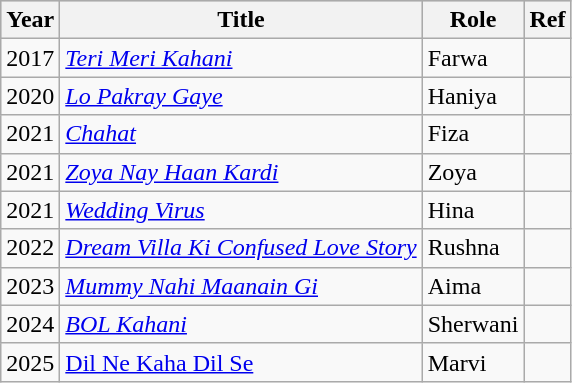<table class="wikitable sortable plainrowheaders">
<tr style="background:#ccc; text-align:center;">
<th scope="col">Year</th>
<th scope="col">Title</th>
<th scope="col">Role</th>
<th scope="col">Ref</th>
</tr>
<tr>
<td>2017</td>
<td><em><a href='#'>Teri Meri Kahani</a></em></td>
<td>Farwa</td>
<td></td>
</tr>
<tr>
<td>2020</td>
<td><em><a href='#'>Lo Pakray Gaye</a></em></td>
<td>Haniya</td>
<td></td>
</tr>
<tr>
<td>2021</td>
<td><em><a href='#'>Chahat</a></em></td>
<td>Fiza</td>
<td></td>
</tr>
<tr>
<td>2021</td>
<td><em><a href='#'>Zoya Nay Haan Kardi</a></em></td>
<td>Zoya</td>
<td></td>
</tr>
<tr>
<td>2021</td>
<td><em><a href='#'>Wedding Virus</a></em></td>
<td>Hina</td>
<td></td>
</tr>
<tr>
<td>2022</td>
<td><em><a href='#'>Dream Villa Ki Confused Love Story</a></em></td>
<td>Rushna</td>
<td></td>
</tr>
<tr>
<td>2023</td>
<td><em> <a href='#'>Mummy Nahi Maanain Gi</a></em></td>
<td>Aima</td>
<td></td>
</tr>
<tr>
<td>2024</td>
<td><em><a href='#'>BOL Kahani</a></em></td>
<td>Sherwani</td>
<td></td>
</tr>
<tr>
<td>2025</td>
<td><a href='#'>Dil Ne Kaha Dil Se</a></td>
<td>Marvi</td>
<td></td>
</tr>
</table>
